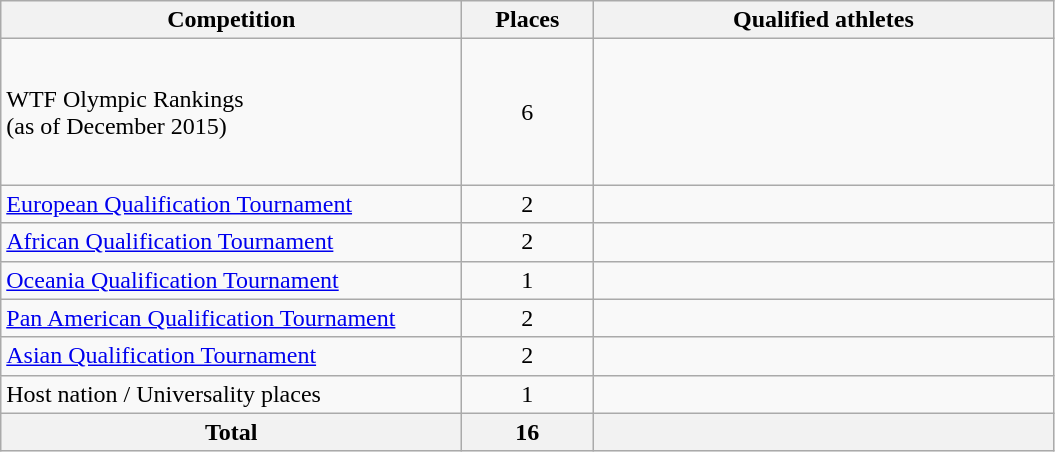<table class="wikitable">
<tr>
<th width=300>Competition</th>
<th width=80>Places</th>
<th width=300>Qualified athletes</th>
</tr>
<tr>
<td>WTF Olympic Rankings<br>(as of December 2015)</td>
<td align="center">6</td>
<td><br><br><br><br><br></td>
</tr>
<tr>
<td><a href='#'>European Qualification Tournament</a></td>
<td align="center">2</td>
<td><br></td>
</tr>
<tr>
<td><a href='#'>African Qualification Tournament</a></td>
<td align="center">2</td>
<td><br></td>
</tr>
<tr>
<td><a href='#'>Oceania Qualification Tournament</a></td>
<td align="center">1</td>
<td></td>
</tr>
<tr>
<td><a href='#'>Pan American Qualification Tournament</a></td>
<td align="center">2</td>
<td><br></td>
</tr>
<tr>
<td><a href='#'>Asian Qualification Tournament</a></td>
<td align="center">2</td>
<td><br></td>
</tr>
<tr>
<td>Host nation / Universality places</td>
<td align="center">1</td>
<td></td>
</tr>
<tr>
<th>Total</th>
<th>16</th>
<th></th>
</tr>
</table>
